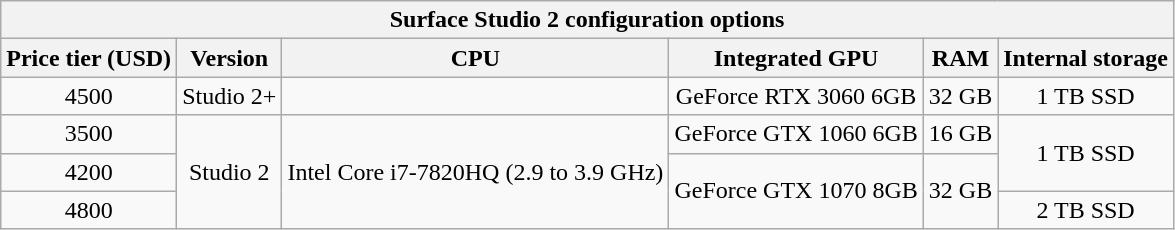<table class="wikitable collapsible" align="center" text-align="center" style="text-align:center;">
<tr>
<th colspan="6">Surface Studio 2 configuration options</th>
</tr>
<tr>
<th>Price tier (USD)</th>
<th>Version</th>
<th>CPU</th>
<th>Integrated GPU</th>
<th>RAM</th>
<th>Internal storage</th>
</tr>
<tr>
<td>4500</td>
<td>Studio 2+</td>
<td></td>
<td>GeForce RTX 3060 6GB</td>
<td>32 GB</td>
<td>1 TB SSD</td>
</tr>
<tr>
<td>3500</td>
<td rowspan="3">Studio 2</td>
<td rowspan="3">Intel Core i7-7820HQ (2.9 to 3.9 GHz)</td>
<td>GeForce GTX 1060 6GB</td>
<td>16 GB</td>
<td rowspan="2">1 TB SSD</td>
</tr>
<tr>
<td>4200</td>
<td rowspan="2">GeForce GTX 1070 8GB</td>
<td rowspan="2">32 GB</td>
</tr>
<tr>
<td>4800</td>
<td>2 TB SSD</td>
</tr>
</table>
